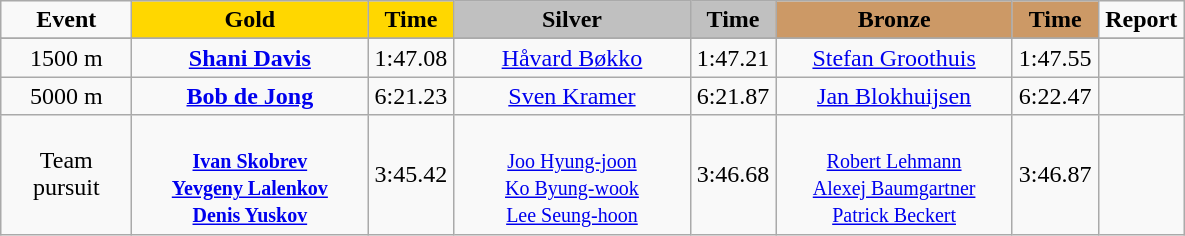<table class="wikitable">
<tr>
<td width="80" align="center"><strong>Event</strong></td>
<td width="150" bgcolor="gold" align="center"><strong>Gold</strong></td>
<td width="50" bgcolor="gold" align="center"><strong>Time</strong></td>
<td width="150" bgcolor="silver" align="center"><strong>Silver</strong></td>
<td width="50" bgcolor="silver" align="center"><strong>Time</strong></td>
<td width="150" bgcolor="#CC9966" align="center"><strong>Bronze</strong></td>
<td width="50" bgcolor="#CC9966" align="center"><strong>Time</strong></td>
<td width="50" align="center"><strong>Report</strong></td>
</tr>
<tr bgcolor="#cccccc">
</tr>
<tr>
<td align="center">1500 m</td>
<td align="center"><strong><a href='#'>Shani Davis</a></strong><br><small></small></td>
<td align="center">1:47.08</td>
<td align="center"><a href='#'>Håvard Bøkko</a><br><small></small></td>
<td align="center">1:47.21</td>
<td align="center"><a href='#'>Stefan Groothuis</a><br><small></small></td>
<td align="center">1:47.55</td>
<td align="center"></td>
</tr>
<tr>
<td align="center">5000 m</td>
<td align="center"><strong><a href='#'>Bob de Jong</a></strong><br><small></small></td>
<td align="center">6:21.23</td>
<td align="center"><a href='#'>Sven Kramer</a><br><small></small></td>
<td align="center">6:21.87</td>
<td align="center"><a href='#'>Jan Blokhuijsen</a><br><small></small></td>
<td align="center">6:22.47</td>
<td align="center"></td>
</tr>
<tr>
<td align="center">Team pursuit</td>
<td align="center"><strong></strong> <br><small><strong><a href='#'>Ivan Skobrev</a><br><a href='#'>Yevgeny Lalenkov</a><br><a href='#'>Denis Yuskov</a></strong></small></td>
<td align="center">3:45.42</td>
<td align="center"> <br><small><a href='#'>Joo Hyung-joon</a><br><a href='#'>Ko Byung-wook</a><br><a href='#'>Lee Seung-hoon</a></small></td>
<td align="center">3:46.68</td>
<td align="center"> <br><small><a href='#'>Robert Lehmann</a><br><a href='#'>Alexej Baumgartner</a><br><a href='#'>Patrick Beckert</a></small></td>
<td align="center">3:46.87</td>
<td align="center"></td>
</tr>
</table>
